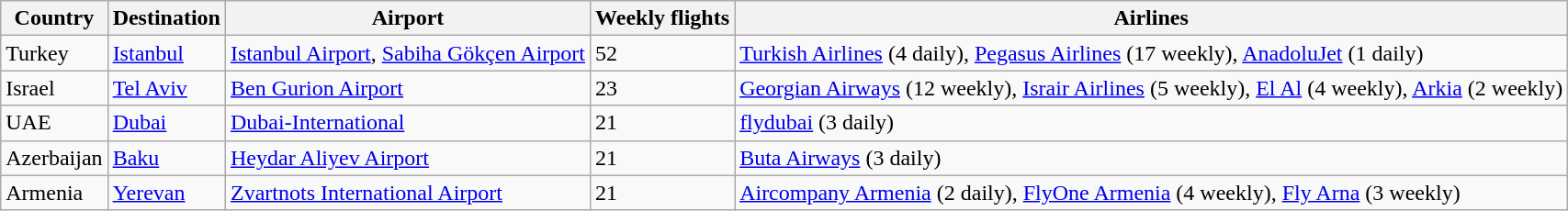<table class="wikitable" style="text-align: left">
<tr>
<th>Country</th>
<th>Destination</th>
<th>Airport</th>
<th>Weekly flights</th>
<th>Airlines</th>
</tr>
<tr>
<td>Turkey</td>
<td><a href='#'>Istanbul</a></td>
<td><a href='#'>Istanbul Airport</a>, <a href='#'>Sabiha Gökçen Airport</a></td>
<td>52</td>
<td><a href='#'>Turkish Airlines</a> (4 daily), <a href='#'>Pegasus Airlines</a> (17 weekly), <a href='#'>AnadoluJet</a> (1 daily)</td>
</tr>
<tr>
<td>Israel</td>
<td><a href='#'>Tel Aviv</a></td>
<td><a href='#'>Ben Gurion Airport</a></td>
<td>23</td>
<td><a href='#'>Georgian Airways</a> (12 weekly), <a href='#'>Israir Airlines</a> (5 weekly), <a href='#'>El Al</a> (4 weekly), <a href='#'>Arkia</a> (2 weekly)</td>
</tr>
<tr>
<td>UAE</td>
<td><a href='#'>Dubai</a></td>
<td><a href='#'>Dubai-International</a></td>
<td>21</td>
<td><a href='#'>flydubai</a> (3 daily)</td>
</tr>
<tr>
<td>Azerbaijan</td>
<td><a href='#'>Baku</a></td>
<td><a href='#'>Heydar Aliyev Airport</a></td>
<td>21</td>
<td><a href='#'>Buta Airways</a> (3 daily)</td>
</tr>
<tr>
<td>Armenia</td>
<td><a href='#'>Yerevan</a></td>
<td><a href='#'>Zvartnots International Airport</a></td>
<td>21</td>
<td><a href='#'>Aircompany Armenia</a> (2 daily), <a href='#'>FlyOne Armenia</a> (4 weekly), <a href='#'>Fly Arna</a> (3 weekly)</td>
</tr>
</table>
